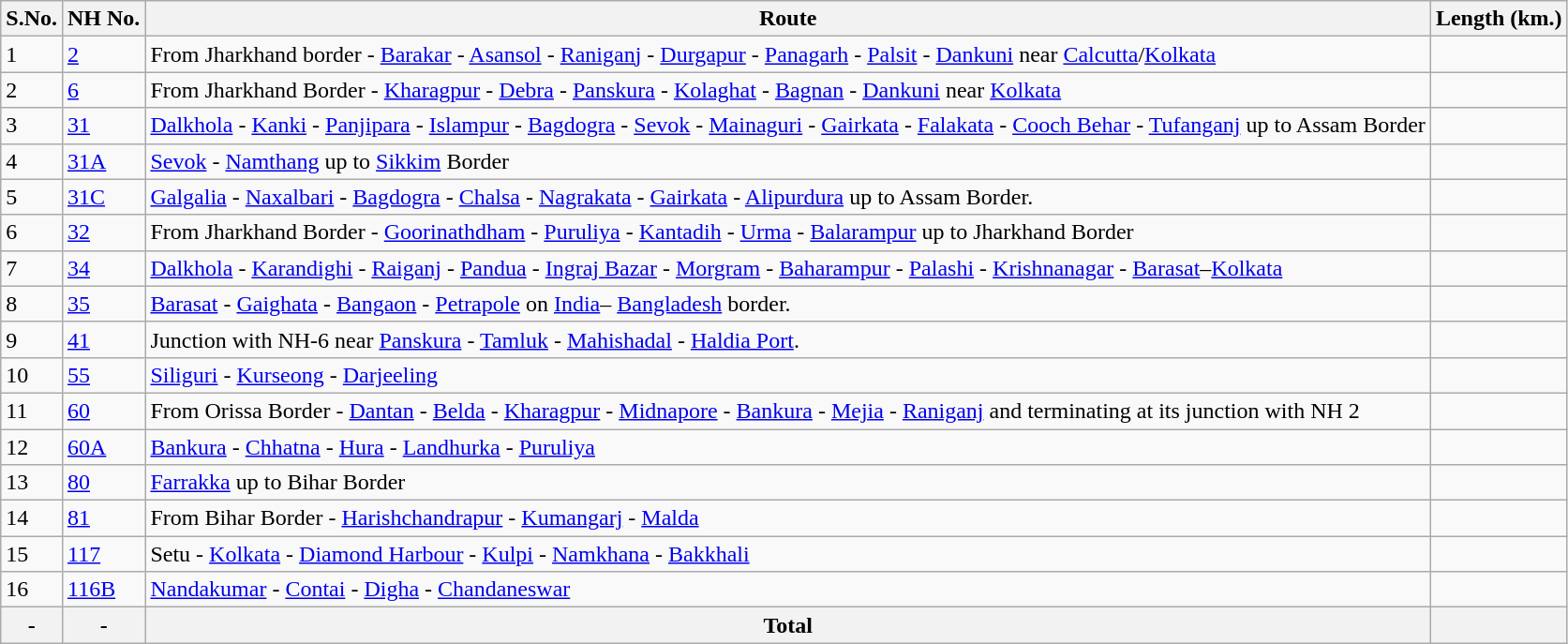<table class="wikitable">
<tr>
<th>S.No.</th>
<th>NH No.</th>
<th>Route</th>
<th>Length (km.)</th>
</tr>
<tr>
<td>1</td>
<td><a href='#'>2</a></td>
<td>From Jharkhand border - <a href='#'>Barakar</a> - <a href='#'>Asansol</a> - <a href='#'>Raniganj</a> - <a href='#'>Durgapur</a> - <a href='#'>Panagarh</a> - <a href='#'>Palsit</a> - <a href='#'>Dankuni</a> near <a href='#'>Calcutta</a>/<a href='#'>Kolkata</a></td>
<td></td>
</tr>
<tr>
<td>2</td>
<td><a href='#'>6</a></td>
<td>From Jharkhand Border - <a href='#'>Kharagpur</a> - <a href='#'>Debra</a> - <a href='#'>Panskura</a> - <a href='#'>Kolaghat</a> - <a href='#'>Bagnan</a> - <a href='#'>Dankuni</a> near <a href='#'>Kolkata</a></td>
<td></td>
</tr>
<tr>
<td>3</td>
<td><a href='#'>31</a></td>
<td><a href='#'>Dalkhola</a> - <a href='#'>Kanki</a> - <a href='#'>Panjipara</a> - <a href='#'>Islampur</a> - <a href='#'>Bagdogra</a> - <a href='#'>Sevok</a> - <a href='#'>Mainaguri</a> - <a href='#'>Gairkata</a> - <a href='#'>Falakata</a> - <a href='#'>Cooch Behar</a> - <a href='#'>Tufanganj</a> up to Assam Border</td>
<td></td>
</tr>
<tr>
<td>4</td>
<td><a href='#'>31A</a></td>
<td><a href='#'>Sevok</a> - <a href='#'>Namthang</a> up to <a href='#'>Sikkim</a> Border</td>
<td></td>
</tr>
<tr>
<td>5</td>
<td><a href='#'>31C</a></td>
<td><a href='#'>Galgalia</a> - <a href='#'>Naxalbari</a> - <a href='#'>Bagdogra</a> - <a href='#'>Chalsa</a> - <a href='#'>Nagrakata</a> - <a href='#'>Gairkata</a> - <a href='#'>Alipurdura</a> up to Assam Border.</td>
<td></td>
</tr>
<tr>
<td>6</td>
<td><a href='#'>32</a></td>
<td>From Jharkhand Border - <a href='#'>Goorinathdham</a> - <a href='#'>Puruliya</a> - <a href='#'>Kantadih</a> - <a href='#'>Urma</a> - <a href='#'>Balarampur</a> up to Jharkhand Border</td>
<td></td>
</tr>
<tr>
<td>7</td>
<td><a href='#'>34</a></td>
<td><a href='#'>Dalkhola</a> - <a href='#'>Karandighi</a> - <a href='#'>Raiganj</a> - <a href='#'>Pandua</a> - <a href='#'>Ingraj Bazar</a> - <a href='#'>Morgram</a> - <a href='#'>Baharampur</a> - <a href='#'>Palashi</a> - <a href='#'>Krishnanagar</a> - <a href='#'>Barasat</a>–<a href='#'>Kolkata</a></td>
<td></td>
</tr>
<tr>
<td>8</td>
<td><a href='#'>35</a></td>
<td><a href='#'>Barasat</a> - <a href='#'>Gaighata</a> - <a href='#'>Bangaon</a> - <a href='#'>Petrapole</a> on <a href='#'>India</a>– <a href='#'>Bangladesh</a> border.</td>
<td></td>
</tr>
<tr>
<td>9</td>
<td><a href='#'>41</a></td>
<td>Junction with NH-6 near <a href='#'>Panskura</a> - <a href='#'>Tamluk</a> - <a href='#'>Mahishadal</a> - <a href='#'>Haldia Port</a>.</td>
<td></td>
</tr>
<tr>
<td>10</td>
<td><a href='#'>55</a></td>
<td><a href='#'>Siliguri</a> - <a href='#'>Kurseong</a> - <a href='#'>Darjeeling</a></td>
<td></td>
</tr>
<tr>
<td>11</td>
<td><a href='#'>60</a></td>
<td>From Orissa Border - <a href='#'>Dantan</a> - <a href='#'>Belda</a> - <a href='#'>Kharagpur</a> - <a href='#'>Midnapore</a> - <a href='#'>Bankura</a> - <a href='#'>Mejia</a> - <a href='#'>Raniganj</a> and terminating at its junction with NH 2</td>
<td></td>
</tr>
<tr>
<td>12</td>
<td><a href='#'>60A</a></td>
<td><a href='#'>Bankura</a> - <a href='#'>Chhatna</a> - <a href='#'>Hura</a> - <a href='#'>Landhurka</a> - <a href='#'>Puruliya</a></td>
<td></td>
</tr>
<tr>
<td>13</td>
<td><a href='#'>80</a></td>
<td><a href='#'>Farrakka</a> up to Bihar Border</td>
<td></td>
</tr>
<tr>
<td>14</td>
<td><a href='#'>81</a></td>
<td>From Bihar Border - <a href='#'>Harishchandrapur</a> - <a href='#'>Kumangarj</a> - <a href='#'>Malda</a></td>
<td></td>
</tr>
<tr>
<td>15</td>
<td><a href='#'>117</a></td>
<td>Setu - <a href='#'>Kolkata</a> - <a href='#'>Diamond Harbour</a> - <a href='#'>Kulpi</a> - <a href='#'>Namkhana</a> - <a href='#'>Bakkhali</a></td>
<td></td>
</tr>
<tr>
<td>16</td>
<td><a href='#'>116B</a></td>
<td><a href='#'>Nandakumar</a> - <a href='#'>Contai</a> - <a href='#'>Digha</a> - <a href='#'>Chandaneswar</a></td>
<td></td>
</tr>
<tr>
<th>-</th>
<th>-</th>
<th><strong>Total</strong></th>
<th></th>
</tr>
</table>
